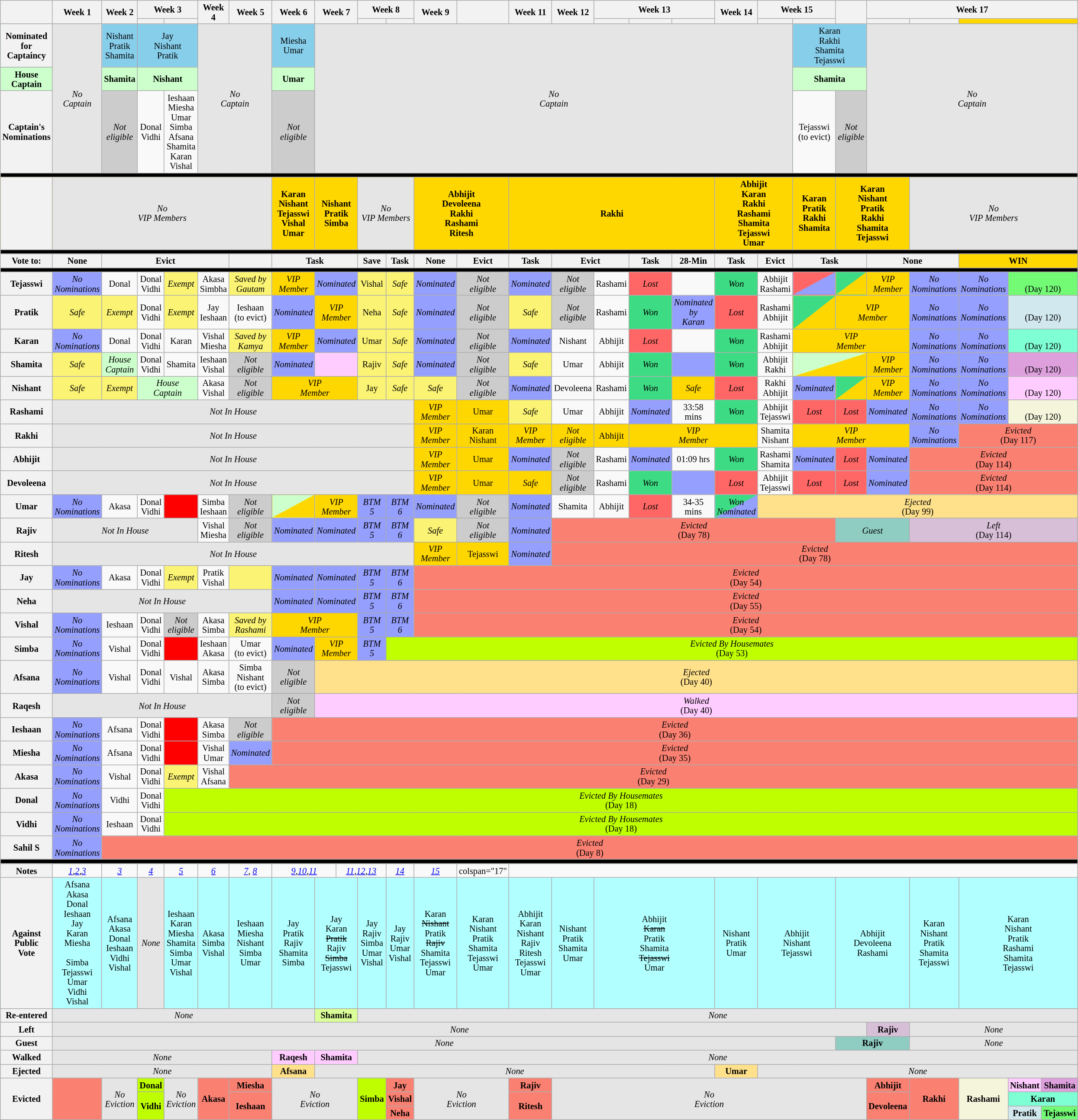<table class="wikitable" style="text-align:center; width:100%; font-size:85%; line-height:15px;">
<tr>
<th rowspan="2" style="width: 5%;"></th>
<th rowspan="2" style="width: 5%;">Week 1</th>
<th rowspan="2" style="width: 5%;">Week 2</th>
<th colspan="2" style="width: 5%;">Week 3</th>
<th rowspan="2" style="width: 5%;">Week 4</th>
<th rowspan="2" style="width: 5%;">Week 5</th>
<th rowspan="2" style="width: 5%;">Week 6</th>
<th rowspan="2" colspan="2" style="width: 5%;">Week 7</th>
<th colspan="2" style="width: 5%;">Week 8</th>
<th rowspan="2" style="width: 5%;">Week 9</th>
<th rowspan="2" style="width: 5%;"></th>
<th rowspan="2" style="width: 5%;">Week 11</th>
<th rowspan="2" style="width: 5%;">Week 12</th>
<th colspan="3" style="width: 5%;">Week 13</th>
<th rowspan="2" style="width: 5%;">Week 14</th>
<th colspan="2" style="width: 5%;">Week 15</th>
<th rowspan="2" style="width: 5%;"></th>
<th colspan="5" style="width: 5%;">Week 17</th>
</tr>
<tr>
<th style="width: 5%;"></th>
<th style="width: 5%;"></th>
<th style="width: 5%;"></th>
<th style="width: 5%;"></th>
<th style="width: 5%;"></th>
<th style="width: 5%;"></th>
<th style="width: 5%;"></th>
<th style="width: 5%;"></th>
<th style="width: 5%;"></th>
<th style="width: 5%;"></th>
<th style="width: 5%;"></th>
<th colspan="3" style="background:#FFD700;"></th>
</tr>
<tr style="background:#87CEEB;">
<th>Nominated for Captaincy</th>
<td rowspan="3" style="background:#E5E5E5;"><em>No<br>Captain</em></td>
<td>Nishant<br>Pratik<br>Shamita</td>
<td colspan="2">Jay<br>Nishant<br>Pratik</td>
<td rowspan="3" colspan="2" style="background:#E5E5E5;"><em>No<br>Captain</em></td>
<td>Miesha<br>Umar</td>
<td colspan="13" rowspan="3" style="background:#E5E5E5;"><em>No<br>Captain</em></td>
<td colspan="2">Karan<br>Rakhi<br>Shamita<br>Tejasswi</td>
<td rowspan="3" colspan="5" style="background:#E5E5E5;"><em>No<br>Captain</em></td>
</tr>
<tr style="background:#cfc;">
<td style="background:#cfc;"><strong>House<br>Captain</strong></td>
<td><strong>Shamita</strong></td>
<td colspan="2"><strong>Nishant</strong></td>
<td><strong>Umar</strong></td>
<td colspan="2"><strong>Shamita</strong></td>
</tr>
<tr>
<th>Captain's<br>Nominations</th>
<td style="background:#ccc;"><em>Not<br>eligible</em></td>
<td>Donal<br>Vidhi</td>
<td>Ieshaan<br>Miesha<br>Umar<br>Simba<br>Afsana<br>Shamita<br>Karan<br>Vishal</td>
<td style="background:#ccc;"><em>Not<br>eligible</em></td>
<td>Tejasswi<br>(to evict)</td>
<td style="background:#ccc;"><em>Not<br>eligible</em></td>
</tr>
<tr>
<th colspan="28" style="background:#000;"></th>
</tr>
<tr style="background:#FFD700;" |>
<th></th>
<td colspan="6" style="background:#E5E5E5;"><em>No<br>VIP Members</em></td>
<td><strong>Karan<br>Nishant<br>Tejasswi<br>Vishal<br>Umar</strong></td>
<td colspan="2"><strong>Nishant<br>Pratik<br>Simba<br></strong></td>
<td colspan="2" style="background:#E5E5E5;"><em>No<br>VIP Members</em></td>
<td colspan="2"><strong>Abhijit<br>Devoleena<br>Rakhi<br>Rashami<br>Ritesh</strong></td>
<td colspan="5"><strong>Rakhi</strong></td>
<td colspan="2"><strong>Abhijit<br>Karan<br>Rakhi<br>Rashami<br>Shamita<br>Tejasswi<br>Umar</strong></td>
<td><strong>Karan<br>Pratik<br>Rakhi<br>Shamita</strong></td>
<td colspan="2"><strong>Karan<br>Nishant<br>Pratik<br>Rakhi<br>Shamita<br>Tejasswi</strong></td>
<td colspan="4" style="background:#E5E5E5;"><em>No<br>VIP Members</em></td>
</tr>
<tr>
<th colspan="28" style="background:#000;"></th>
</tr>
<tr>
<th>Vote to:</th>
<th>None</th>
<th colspan="4">Evict</th>
<th></th>
<th colspan="3">Task</th>
<th>Save</th>
<th>Task</th>
<th>None</th>
<th>Evict</th>
<th>Task</th>
<th colspan="2">Evict</th>
<th>Task</th>
<th>28-Min</th>
<th>Task</th>
<th>Evict</th>
<th colspan="2">Task</th>
<th colspan="2">None</th>
<th colspan="3" style="background:#FFD700;">WIN</th>
</tr>
<tr>
<th colspan="28" style="background:#000;"></th>
</tr>
<tr>
<th>Tejasswi</th>
<td style="background:#959FFD;"><em>No<br>Nominations</em></td>
<td>Donal</td>
<td>Donal<br>Vidhi</td>
<td style="background:#FBF373;"><em>Exempt</em></td>
<td>Akasa<br>Simbha</td>
<td style="background:#FBF373;"><em>Saved by<br>Gautam</em></td>
<td style="background:#FFD700;"><em>VIP<br>Member</em></td>
<td colspan="2" style="background:#959FFD;"><em>Nominated</em></td>
<td style="background:#FBF373;">Vishal</td>
<td style="background:#FBF373;"><em>Safe</em></td>
<td style="background:#959FFD;"><em>Nominated</em></td>
<td style="background:#ccc;"><em>Not<br>eligible</em></td>
<td style="background:#959FFD;"><em>Nominated</em></td>
<td style="background:#ccc;"><em>Not<br>eligible</em></td>
<td>Rashami</td>
<td style="background:#FF6766;"><em>Lost</em></td>
<td></td>
<td style="background:#3DDC84;"><em>Won</em></td>
<td>Abhijit<br>Rashami</td>
<td style="background-image: linear-gradient(to right bottom, #FF6766 50%, #959FFD 50%);"><em></em></td>
<td style="background-image: linear-gradient(to right bottom, #3DDC84 50%, #FFD700 50%);"><em></em></td>
<td style="background:#FFD700;"><em>VIP<br>Member</em></td>
<td style="background:#959FFD;"><em>No<br>Nominations</em></td>
<td style="background:#959FFD;"><em>No<br>Nominations</em></td>
<td colspan="2" style="background:#73FB76;"><br>(Day 120)</td>
</tr>
<tr>
<th>Pratik</th>
<td style="background:#FBF373;"><em>Safe</em></td>
<td style="background:#FBF373;"><em>Exempt</em></td>
<td>Donal<br>Vidhi</td>
<td style="background:#FBF373;"><em>Exempt</em></td>
<td>Jay<br>Ieshaan</td>
<td>Ieshaan<br>(to evict)</td>
<td style="background:#959FFD;"><em>Nominated</em></td>
<td colspan="2" style="background:#FFD700;"><em>VIP<br>Member</em></td>
<td style="background:#FBF373;">Neha</td>
<td style="background:#FBF373;"><em>Safe</em></td>
<td style="background:#959FFD;"><em>Nominated</em></td>
<td style="background:#ccc;"><em>Not<br>eligible</em></td>
<td style="background:#FBF373;"><em>Safe</em></td>
<td style="background:#ccc;"><em>Not<br>eligible</em></td>
<td>Rashami</td>
<td style="background:#3DDC84;"><em>Won</em></td>
<td style="background:#959FFD;"><em>Nominated by<br>Karan</em></td>
<td style="background:#FF6766;"><em>Lost</em></td>
<td>Rashami<br>Abhijit</td>
<td style="background-image: linear-gradient(to right bottom, #3DDC84 50%, #FFD700 50%);"><em></em></td>
<td colspan="2" style="background:#FFD700;"><em>VIP<br>Member</em></td>
<td style="background:#959FFD;"><em>No<br>Nominations</em></td>
<td style="background:#959FFD;"><em>No<br>Nominations</em></td>
<td colspan="2" style="background:#D1E8EF;"><br>(Day 120)</td>
</tr>
<tr>
<th>Karan</th>
<td style="background:#959FFD;"><em>No<br>Nominations</em></td>
<td>Donal</td>
<td>Donal<br>Vidhi</td>
<td>Karan</td>
<td>Vishal<br>Miesha</td>
<td style="background:#FBF373;"><em>Saved by<br>Kamya</em></td>
<td style="background:#FFD700;"><em>VIP<br>Member</em></td>
<td colspan="2" style="background:#959FFD;"><em>Nominated</em></td>
<td style="background:#FBF373;">Umar</td>
<td style="background:#FBF373;"><em>Safe</em></td>
<td style="background:#959FFD;"><em>Nominated</em></td>
<td style="background:#ccc;"><em>Not<br>eligible</em></td>
<td style="background:#959FFD;"><em>Nominated</em></td>
<td>Nishant</td>
<td>Abhijit</td>
<td style="background:#FF6766;"><em>Lost</em></td>
<td></td>
<td style="background:#3DDC84;"><em>Won</em></td>
<td>Rashami<br>Abhijit</td>
<td colspan="3" style="background:#FFD700;"><em>VIP<br>Member</em></td>
<td style="background:#959FFD;"><em>No<br>Nominations</em></td>
<td style="background:#959FFD;"><em>No<br>Nominations</em></td>
<td colspan="2" style="background:#7FFFD4;"><br>(Day 120)</td>
</tr>
<tr>
<th>Shamita</th>
<td style="background:#FBF373;"><em>Safe</em></td>
<td Bgcolor=#cfc><em>House<br>Captain</em></td>
<td>Donal<br>Vidhi</td>
<td>Shamita</td>
<td>Ieshaan<br>Vishal</td>
<td style="background:#ccc;"><em>Not<br>eligible</em></td>
<td style="background:#959FFD;"><em>Nominated</em></td>
<td colspan="2" style="background:#fcf;"></td>
<td style="background:#FBF373;">Rajiv</td>
<td style="background:#FBF373;"><em>Safe</em></td>
<td style="background:#959FFD;"><em>Nominated</em></td>
<td style="background:#ccc;"><em>Not<br>eligible</em></td>
<td style="background:#FBF373;"><em>Safe</em></td>
<td>Umar</td>
<td>Abhijit</td>
<td style="background:#3DDC84;"><em>Won</em></td>
<td style="background:#959FFD;"><em></em></td>
<td style="background:#3DDC84;"><em>Won</em></td>
<td>Abhijit<br>Rakhi</td>
<td colspan="2" style="background-image: linear-gradient(to right bottom, #cfc 50%, #FFD700 50%);"><em></em></td>
<td style="background:#FFD700;"><em>VIP<br>Member</em></td>
<td style="background:#959FFD;"><em>No<br>Nominations</em></td>
<td style="background:#959FFD;"><em>No<br>Nominations</em></td>
<td colspan="2" style="background:#DDA0DD;"><br>(Day 120)</td>
</tr>
<tr>
<th>Nishant</th>
<td style="background:#FBF373;"><em>Safe</em></td>
<td style="background:#FBF373;"><em>Exempt</em></td>
<td colspan="2" style="background:#cfc;"><em>House<br>Captain</em></td>
<td>Akasa<br>Vishal</td>
<td style="background:#ccc;"><em>Not<br>eligible</em></td>
<td colspan="3" style="background:#FFD700;"><em>VIP<br>Member</em></td>
<td style="background:#FBF373;">Jay</td>
<td style="background:#FBF373;"><em>Safe</em></td>
<td style="background:#FBF373;"><em>Safe</em></td>
<td style="background:#ccc;"><em>Not<br>eligible</em></td>
<td style="background:#959FFD;"><em>Nominated</em></td>
<td>Devoleena</td>
<td>Rashami</td>
<td style="background:#3DDC84;"><em>Won</em></td>
<td style="background:#FFD700;"><em>Safe</em></td>
<td style="background:#FF6766;"><em>Lost</em></td>
<td>Rakhi<br>Abhijit</td>
<td style="background:#959FFD;"><em>Nominated</em></td>
<td style="background-image: linear-gradient(to right bottom, #3DDC84 50%, #FFD700 50%);"><em></em></td>
<td style="background:#FFD700;"><em>VIP<br>Member</em></td>
<td style="background:#959FFD;"><em>No<br>Nominations</em></td>
<td style="background:#959FFD;"><em>No<br>Nominations</em></td>
<td colspan="2" style="background:#fcf;"><br>(Day 120)</td>
</tr>
<tr>
<th>Rashami</th>
<td colspan="11" style="background:#E5E5E5;"><em>Not In House</em></td>
<td style="background:#FFD700;"><em>VIP<br>Member</em></td>
<td style="background:#FFD700;">Umar</td>
<td style="background:#FBF373;"><em>Safe</em></td>
<td>Umar</td>
<td>Abhijit</td>
<td style="background:#959FFD;"><em>Nominated</em></td>
<td>33:58 mins</td>
<td style="background:#3DDC84;"><em>Won</em></td>
<td>Abhijit<br>Tejasswi</td>
<td style="background:#FF6766;"><em>Lost</em></td>
<td style="background:#FF6766;"><em>Lost</em></td>
<td style="background:#959FFD;"><em>Nominated</em></td>
<td style="background:#959FFD;"><em>No<br>Nominations</em></td>
<td style="background:#959FFD;"><em>No<br>Nominations</em></td>
<td colspan="2" style="background:#F5F5DC;"><br>(Day 120)</td>
</tr>
<tr>
<th>Rakhi</th>
<td colspan="11" style="background:#E5E5E5;"><em>Not In House</em></td>
<td style="background:#FFD700;"><em>VIP<br>Member</em></td>
<td style="background:#FFD700;">Karan<br>Nishant</td>
<td style="background:#FFD700;"><em>VIP<br>Member</em></td>
<td style="background:#FFD700;"><em>Not<br>eligible</em></td>
<td style="background:#FFD700;">Abhijit</td>
<td colspan="3" style="background:#FFD700;"><em>VIP<br>Member</em></td>
<td>Shamita<br>Nishant</td>
<td colspan="3" style="background:#FFD700;"><em>VIP<br>Member</em></td>
<td style="background:#959FFD;"><em>No<br>Nominations</em></td>
<td colspan="3" style="background:#FA8072;"><em>Evicted</em><br>(Day 117)</td>
</tr>
<tr>
<th>Abhijit</th>
<td colspan="11" style="background:#E5E5E5;"><em>Not In House</em></td>
<td style="background:#FFD700;"><em>VIP<br>Member</em></td>
<td style="background:#FFD700;">Umar</td>
<td style="background:#959FFD;"><em>Nominated</em></td>
<td style="background:#ccc;"><em>Not<br>eligible</em></td>
<td>Rashami</td>
<td style="background:#959FFD;"><em>Nominated</em></td>
<td>01:09 hrs</td>
<td style="background:#3DDC84;"><em>Won</em></td>
<td>Rashami<br>Shamita</td>
<td style="background:#959FFD;"><em>Nominated</em></td>
<td style="background:#FF6766;"><em>Lost</em></td>
<td style="background:#959FFD;"><em>Nominated</em></td>
<td colspan="4" style="background:#FA8072;"><em>Evicted</em><br>(Day 114)</td>
</tr>
<tr>
<th>Devoleena</th>
<td colspan="11" style="background:#E5E5E5;"><em>Not In House</em></td>
<td style="background:#FFD700;"><em>VIP<br>Member</em></td>
<td style="background:#FFD700;">Umar</td>
<td style="background:#FFD700;"><em>Safe</em></td>
<td style="background:#ccc;"><em>Not<br>eligible</em></td>
<td>Rashami</td>
<td style="background:#3DDC84;"><em>Won</em></td>
<td style="background:#959FFD;"><em></em></td>
<td style="background:#FF6766;"><em>Lost</em></td>
<td>Abhijit<br>Tejasswi</td>
<td style="background:#FF6766;"><em>Lost</em></td>
<td style="background:#FF6766;"><em>Lost</em></td>
<td style="background:#959FFD;"><em>Nominated</em></td>
<td colspan="4" style="background:#FA8072;"><em>Evicted</em><br>(Day 114)</td>
</tr>
<tr>
<th>Umar</th>
<td style="background:#959FFD;"><em>No<br>Nominations</em></td>
<td>Akasa</td>
<td>Donal<br>Vidhi</td>
<td style="background:#FF0000;"><em></em></td>
<td>Simba<br>Ieshaan</td>
<td style="background:#ccc;"><em>Not<br>eligible</em></td>
<td style="background-image: linear-gradient(to right bottom, #cfc 50%, #FFD700 50%);"><em></em></td>
<td colspan="2" style="background:#FFD700;"><em>VIP<br>Member</em></td>
<td style="background:#959FFD;"><em>BTM 5</em></td>
<td style="background:#959FFD;"><em>BTM 6</em></td>
<td style="background:#959FFD;"><em>Nominated</em></td>
<td style="background:#ccc;"><em>Not<br>eligible</em></td>
<td style="background:#959FFD;"><em>Nominated</em></td>
<td>Shamita</td>
<td>Abhijit</td>
<td style="background:#FF6766;"><em>Lost</em></td>
<td>34-35 mins</td>
<td style="background-image: linear-gradient(to right bottom, #3DDC84 50%, #959FFD 50%);"><em>Won<br>Nominated</em></td>
<td colspan="8" style="background:#FFE08B;"><em>Ejected</em><br>(Day 99)</td>
</tr>
<tr>
<th>Rajiv</th>
<td colspan="4" style="background:#E5E5E5;"><em>Not In House</em></td>
<td>Vishal<br>Miesha</td>
<td style="background:#ccc;"><em>Not<br>eligible</em></td>
<td style="background:#959FFD;"><em>Nominated</em></td>
<td colspan="2" style="background:#959FFD;"><em>Nominated</em></td>
<td style="background:#959FFD;"><em>BTM 5</em></td>
<td style="background:#959FFD;"><em>BTM 6</em></td>
<td style="background:#FBF373;"><em>Safe</em></td>
<td style="background:#ccc;"><em>Not<br>eligible</em></td>
<td style="background:#959FFD;"><em>Nominated</em></td>
<td colspan="7" style="background:#FA8072;"><em>Evicted</em><br>(Day 78)</td>
<td colspan="2" style="background:#8FCCC1;"><em>Guest</em><br><small></small></td>
<td colspan="4" style="background:#D8BFD8;"><em>Left</em><br>(Day 114)</td>
</tr>
<tr>
<th>Ritesh</th>
<td colspan="11" style="background:#E5E5E5;"><em>Not In House</em></td>
<td style="background:#FFD700;"><em>VIP<br>Member</em></td>
<td style="background:#FFD700;">Tejasswi</td>
<td style="background:#959FFD;"><em>Nominated</em></td>
<td colspan="13" style="background:#FA8072;"><em>Evicted</em><br>(Day 78)</td>
</tr>
<tr>
<th>Jay</th>
<td style="background:#959FFD;"><em>No<br>Nominations</em></td>
<td>Akasa</td>
<td>Donal<br>Vidhi</td>
<td style="background:#FBF373;"><em>Exempt</em></td>
<td>Pratik<br>Vishal</td>
<td style="background:#FBF373;"></td>
<td style="background:#959FFD;"><em>Nominated</em></td>
<td colspan="2" style="background:#959FFD;"><em>Nominated</em></td>
<td style="background:#959FFD;"><em>BTM 5</em></td>
<td style="background:#959FFD;"><em>BTM 6</em></td>
<td colspan="16" style="background:#FA8072;"><em>Evicted</em><br>(Day 54)</td>
</tr>
<tr>
<th>Neha</th>
<td colspan="6" style="background:#E5E5E5;"><em>Not In House</em></td>
<td style="background:#959FFD;"><em>Nominated</em></td>
<td colspan="2" style="background:#959FFD;"><em>Nominated</em></td>
<td style="background:#959FFD;"><em>BTM 5</em></td>
<td style="background:#959FFD;"><em>BTM 6</em></td>
<td colspan="16" style="background:#FA8072;"><em>Evicted</em><br>(Day 55)</td>
</tr>
<tr>
<th>Vishal</th>
<td style="background:#959FFD;"><em>No<br>Nominations</em></td>
<td>Ieshaan</td>
<td>Donal<br>Vidhi</td>
<td style="background:#ccc;"><em>Not<br>eligible</em></td>
<td>Akasa<br>Simba</td>
<td style="background:#FBF373;"><em>Saved by<br>Rashami</em></td>
<td colspan="3" style="background:#FFD700;"><em>VIP<br>Member</em></td>
<td style="background:#959FFD;"><em>BTM 5</em></td>
<td style="background:#959FFD;"><em>BTM 6</em></td>
<td colspan="16" style="background:#FA8072;"><em>Evicted</em><br>(Day 54)</td>
</tr>
<tr>
<th>Simba</th>
<td style="background:#959FFD;"><em>No<br>Nominations</em></td>
<td>Vishal</td>
<td>Donal<br>Vidhi</td>
<td style="background:#FF0000;"><em></em></td>
<td>Ieshaan<br>Akasa</td>
<td>Umar<br>(to evict)</td>
<td style="background:#959FFD;"><em>Nominated</em></td>
<td colspan="2" style="background:#FFD700;"><em>VIP<br>Member</em></td>
<td style="background:#959FFD;"><em>BTM 5</em></td>
<td colspan="17" style="background:#BFFF00;"><em>Evicted By Housemates</em><br>(Day 53)</td>
</tr>
<tr>
<th>Afsana</th>
<td style="background:#959FFD;"><em>No<br>Nominations</em></td>
<td>Vishal</td>
<td>Donal<br>Vidhi</td>
<td>Vishal</td>
<td>Akasa<br>Simba</td>
<td>Simba<br>Nishant<br>(to evict)</td>
<td style="background:#ccc;"><em>Not<br>eligible</em></td>
<td colspan="20" style="background:#FFE08B;"><em>Ejected</em><br>(Day 40)</td>
</tr>
<tr>
<th>Raqesh</th>
<td colspan="6" style="background:#E5E5E5;"><em>Not In House</em></td>
<td style="background:#ccc;"><em>Not<br>eligible</em></td>
<td colspan="20" style="background:#fcf;"><em>Walked</em><br>(Day 40)</td>
</tr>
<tr>
<th>Ieshaan</th>
<td style="background:#959FFD;"><em>No<br>Nominations</em></td>
<td>Afsana</td>
<td>Donal<br>Vidhi</td>
<td style="background:#FF0000;"><em></em></td>
<td>Akasa<br>Simba</td>
<td style="background:#ccc;"><em>Not<br>eligible</em></td>
<td colspan="21" style="background:#FA8072;"><em>Evicted</em><br>(Day 36)</td>
</tr>
<tr>
<th>Miesha</th>
<td style="background:#959FFD;"><em>No<br>Nominations</em></td>
<td>Afsana</td>
<td>Donal<br>Vidhi</td>
<td style="background:#FF0000;"><em></em></td>
<td>Vishal<br>Umar</td>
<td style="background:#959FFD;"><em>Nominated</em></td>
<td colspan="21" style="background:#FA8072;"><em>Evicted</em><br>(Day 35)</td>
</tr>
<tr>
<th>Akasa</th>
<td style="background:#959FFD;"><em>No<br>Nominations</em></td>
<td>Vishal</td>
<td>Donal<br>Vidhi</td>
<td style="background:#FBF373;"><em>Exempt</em></td>
<td>Vishal<br>Afsana</td>
<td colspan="22" style="background:#FA8072;"><em>Evicted</em><br>(Day 29)</td>
</tr>
<tr>
<th>Donal</th>
<td style="background:#959FFD;"><em>No<br>Nominations</em></td>
<td>Vidhi</td>
<td>Donal<br>Vidhi</td>
<td colspan="24" style="background:#BFFE00;"><em>Evicted By Housemates</em><br>(Day 18)</td>
</tr>
<tr>
<th>Vidhi</th>
<td style="background:#959FFD;"><em>No<br>Nominations</em></td>
<td>Ieshaan</td>
<td>Donal<br>Vidhi</td>
<td colspan="24" style="background:#BFFE00;"><em>Evicted By Housemates</em><br>(Day 18)</td>
</tr>
<tr>
<th>Sahil S</th>
<td style="background:#959FFD;"><em>No<br>Nominations</em></td>
<td colspan="26" style="background:#FA8072;"><em>Evicted</em><br>(Day 8)</td>
</tr>
<tr>
<th colspan="28" style="background:#000;"></th>
</tr>
<tr>
<th>Notes</th>
<td><em><a href='#'>1</a></em>,<em><a href='#'>2</a></em>,<em><a href='#'>3</a></em></td>
<td><em><a href='#'>3</a></em></td>
<td><em><a href='#'>4</a></em></td>
<td><em><a href='#'>5</a></em></td>
<td><em><a href='#'>6</a></em></td>
<td><em><a href='#'>7</a></em>, <em><a href='#'>8</a></em></td>
<td colspan="2"><em><a href='#'>9</a></em>,<em><a href='#'>10</a></em>,<em><a href='#'>11</a></em></td>
<td colspan="2"><em><a href='#'>11</a></em>,<em><a href='#'>12</a></em>,<em><a href='#'>13</a></em></td>
<td><em><a href='#'>14</a></em></td>
<td><em><a href='#'>15</a></em></td>
<td>colspan="17" </td>
</tr>
<tr style="background:#B2FFFF;" |>
<th>Against<br>Public<br>Vote</th>
<td>Afsana<br>Akasa<br>Donal<br>Ieshaan<br>Jay<br>Karan<br>Miesha<br><br>Simba<br>Tejasswi<br>Umar<br>Vidhi<br>Vishal</td>
<td>Afsana<br>Akasa<br>Donal<br>Ieshaan<br>Vidhi<br>Vishal</td>
<td style="background:#E5E5E5;"><em>None</em></td>
<td>Ieshaan<br>Karan<br>Miesha<br>Shamita<br>Simba<br>Umar<br>Vishal</td>
<td>Akasa<br>Simba<br>Vishal</td>
<td>Ieshaan<br>Miesha<br>Nishant<br>Simba<br>Umar</td>
<td>Jay<br>Pratik<br>Rajiv<br>Shamita<br>Simba</td>
<td colspan="2">Jay<br>Karan<br><s>Pratik</s><br>Rajiv<br><s>Simba</s><br>Tejasswi</td>
<td>Jay<br>Rajiv<br>Simba<br>Umar<br>Vishal</td>
<td>Jay<br>Rajiv<br>Umar<br>Vishal</td>
<td>Karan<br><s>Nishant</s><br>Pratik<br><s>Rajiv</s><br>Shamita<br>Tejasswi<br>Umar</td>
<td>Karan<br>Nishant<br>Pratik<br>Shamita<br>Tejasswi<br>Umar</td>
<td>Abhijit<br>Karan<br>Nishant<br>Rajiv<br>Ritesh<br>Tejasswi<br>Umar</td>
<td>Nishant<br>Pratik<br>Shamita<br>Umar</td>
<td colspan="3">Abhijit<br><s>Karan</s><br>Pratik<br>Shamita<br><s>Tejasswi</s><br>Umar</td>
<td>Nishant<br>Pratik<br>Umar</td>
<td colspan="2">Abhijit<br>Nishant<br>Tejasswi</td>
<td colspan="2">Abhijit<br>Devoleena<br>Rashami</td>
<td>Karan<br>Nishant<br>Pratik<br>Shamita<br>Tejasswi</td>
<td colspan="3">Karan<br>Nishant<br>Pratik<br>Rashami<br>Shamita<br>Tejasswi</td>
</tr>
<tr>
<th>Re-entered</th>
<td colspan="7" style="background:#E5E5E5;"><em>None</em></td>
<td colspan="2" style="background:#DAFF99;"><strong>Shamita</strong></td>
<td colspan="18" style="background:#E5E5E5;"><em>None</em></td>
</tr>
<tr>
<th>Left</th>
<td colspan="22" style="background:#E5E5E5;"><em>None</em></td>
<td style="background:#D8BFD8;"><strong>Rajiv</strong></td>
<td colspan="4" style="background:#E5E5E5;"><em>None</em></td>
</tr>
<tr>
<th>Guest</th>
<td colspan="21" style="background:#E5E5E5;"><em>None</em></td>
<td colspan="2" style="background:#8FCCC1;"><strong>Rajiv</strong></td>
<td colspan="4" style="background:#E5E5E5;"><em>None</em></td>
</tr>
<tr>
<th>Walked</th>
<td colspan="6" style="background:#E5E5E5;"><em>None</em></td>
<td style="background:#fcf;"><strong>Raqesh</strong></td>
<td colspan="2" style="background:#fcf;"><strong>Shamita</strong></td>
<td colspan="18" style="background:#E5E5E5;"><em>None</em></td>
</tr>
<tr>
<th>Ejected</th>
<td colspan="6" style="background:#E5E5E5;"><em>None</em></td>
<td style="background:#FFE08B;"><strong>Afsana</strong></td>
<td colspan="11" style="background:#E5E5E5;"><em>None</em></td>
<td style="background:#FFE08B;"><strong>Umar</strong></td>
<td colspan="8" style="background:#E5E5E5;"><em>None</em></td>
</tr>
<tr>
<th rowspan="3">Evicted</th>
<td rowspan="3" style="background:#FA8072;"><strong></strong></td>
<td rowspan="3" style="background:#E5E5E5"><em>No<br>Eviction</em></td>
<td rowspan="1" style="background:#BFFE00;"><strong>Donal</strong></td>
<td rowspan="3" style="background:#E5E5E5"><em>No<br>Eviction</em></td>
<td rowspan="3" style="background:#FA8072;"><strong>Akasa</strong></td>
<td rowspan="1" style="background:#FA8072;"><strong>Miesha</strong></td>
<td rowspan="3" colspan="3" style="background:#E5E5E5"><em>No<br>Eviction</em></td>
<td rowspan="3" style="background:#BFFE00;"><strong>Simba</strong></td>
<td style="background:#FA8072;"><strong>Jay</strong></td>
<td rowspan="3" colspan="2" style="background:#E5E5E5"><em>No<br>Eviction</em></td>
<td rowspan="1" style="background:#FA8072;"><strong>Rajiv</strong></td>
<td colspan="8" rowspan="3" style="background:#E5E5E5"><em>No<br>Eviction</em></td>
<td rowspan="1" style="background:#FA8072;"><strong>Abhijit</strong></td>
<td rowspan="3" style="background:#FA8072;"><strong>Rakhi</strong></td>
<td rowspan="3" style="background:#F5F5DC;"><strong>Rashami</strong></td>
<td style="background:#fcf;"><strong>Nishant</strong></td>
<td style="background:#DDA0DD;"><strong>Shamita</strong></td>
</tr>
<tr>
<td rowspan="2" style="background:#BFFE00;"><strong>Vidhi</strong></td>
<td rowspan="2" style="background:#FA8072;"><strong>Ieshaan</strong></td>
<td style="background:#FA8072;"><strong>Vishal</strong></td>
<td rowspan="2" style="background:#FA8072;"><strong>Ritesh</strong></td>
<td rowspan="2" style="background:#FA8072;"><strong>Devoleena</strong></td>
<td colspan="2" style="background:#7FFFD4;"><strong>Karan</strong></td>
</tr>
<tr>
<td rowspan="1" style="background:#FA8072;"><strong>Neha</strong></td>
<td style="background:#D1E8EF;"><strong>Pratik</strong></td>
<td colspan="3" style="background:#73FB76;"><strong>Tejasswi</strong></td>
</tr>
</table>
